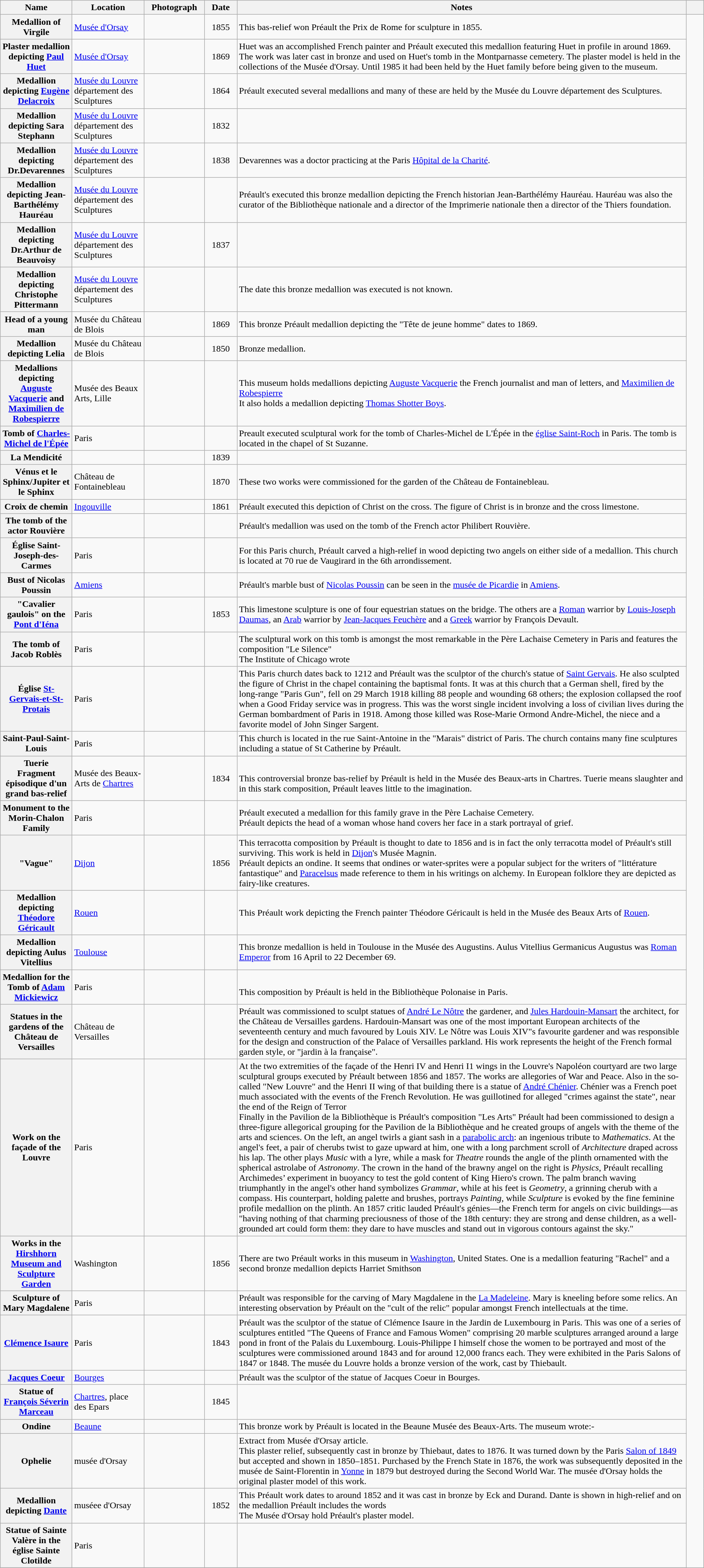<table class="wikitable sortable plainrowheaders">
<tr>
<th scope="col" style="width:120px">Name</th>
<th scope="col" style="width:120px">Location</th>
<th scope="col" style="width:100px" class="unsortable">Photograph</th>
<th scope="col" style="width:50px">Date</th>
<th scope="col" class="unsortable">Notes</th>
<th scope="col" class="unsortable" style="width:24px"></th>
</tr>
<tr>
<th scope="row">Medallion of Virgile</th>
<td><a href='#'>Musée d'Orsay</a><br></td>
<td></td>
<td align="center">1855</td>
<td>This bas-relief won Préault the Prix de Rome for sculpture in 1855.</td>
</tr>
<tr>
<th scope="row">Plaster medallion depicting <a href='#'>Paul Huet</a></th>
<td><a href='#'>Musée d'Orsay</a><br></td>
<td></td>
<td align="center">1869</td>
<td>Huet was an accomplished French painter and Préault executed this medallion featuring Huet in profile in around 1869.  The work was later cast in bronze and used on Huet's tomb in the Montparnasse cemetery.  The plaster model is held in the collections of the Musée d'Orsay. Until 1985 it had been held by the Huet family before being given to the museum.<br></td>
</tr>
<tr>
<th scope="row">Medallion depicting <a href='#'>Eugène Delacroix</a></th>
<td><a href='#'>Musée du Louvre</a> département des Sculptures<br></td>
<td></td>
<td align="center">1864</td>
<td>Préault executed several medallions and many of these are held by the Musée du Louvre département des Sculptures.<br></td>
</tr>
<tr>
<th scope="row">Medallion depicting Sara Stephann</th>
<td><a href='#'>Musée du Louvre</a> département des Sculptures<br></td>
<td></td>
<td align="center">1832</td>
<td><br></td>
</tr>
<tr>
<th scope="row">Medallion depicting Dr.Devarennes</th>
<td><a href='#'>Musée du Louvre</a> département des Sculptures<br></td>
<td></td>
<td align="center">1838</td>
<td>Devarennes was a doctor practicing at the Paris <a href='#'>Hôpital de la Charité</a>.<br></td>
</tr>
<tr>
<th scope="row">Medallion depicting Jean-Barthélémy Hauréau</th>
<td><a href='#'>Musée du Louvre</a> département des Sculptures<br></td>
<td></td>
<td align="center"></td>
<td>Préault's executed this bronze medallion depicting the French historian Jean-Barthélémy Hauréau.  Hauréau was also the curator of the Bibliothèque nationale and a director of the Imprimerie nationale then a director of the Thiers foundation.<br></td>
</tr>
<tr>
<th scope="row">Medallion depicting Dr.Arthur de Beauvoisy</th>
<td><a href='#'>Musée du Louvre</a> département des Sculptures<br></td>
<td></td>
<td align="center">1837</td>
<td><br></td>
</tr>
<tr>
<th scope="row">Medallion depicting Christophe Pittermann</th>
<td><a href='#'>Musée du Louvre</a> département des Sculptures<br></td>
<td></td>
<td align="center"></td>
<td>The date this bronze medallion was executed is not known.<br></td>
</tr>
<tr>
<th scope="row">Head of a young man</th>
<td>Musée du Château de Blois<br></td>
<td></td>
<td align="center">1869</td>
<td>This bronze Préault medallion depicting the "Tête de jeune homme" dates to 1869.<br></td>
</tr>
<tr>
<th scope="row">Medallion depicting Lelia</th>
<td>Musée du Château de Blois<br></td>
<td></td>
<td align="center">1850</td>
<td>Bronze medallion.<br></td>
</tr>
<tr>
<th scope="row">Medallions depicting <a href='#'>Auguste Vacquerie</a> and <a href='#'>Maximilien de Robespierre</a></th>
<td>Musée des Beaux Arts, Lille<br></td>
<td></td>
<td align="center"></td>
<td>This museum holds medallions depicting <a href='#'>Auguste Vacquerie</a> the French journalist and man of letters, and <a href='#'>Maximilien de Robespierre</a><br>
 It also holds a medallion depicting <a href='#'>Thomas Shotter Boys</a>.</td>
</tr>
<tr>
<th scope="row">Tomb of <a href='#'>Charles-Michel de l'Épée</a></th>
<td>Paris<br></td>
<td></td>
<td align="center"></td>
<td>Preault executed sculptural work for the tomb of Charles-Michel de L'Épée in the <a href='#'>église Saint-Roch</a> in Paris. The tomb is located in the chapel of St Suzanne.</td>
</tr>
<tr>
<th scope="row">La Mendicité</th>
<td><br></td>
<td></td>
<td align="center">1839</td>
<td></td>
</tr>
<tr>
<th scope="row">Vénus et le Sphinx/Jupiter et le Sphinx</th>
<td>Château de Fontainebleau<br></td>
<td></td>
<td align="center">1870</td>
<td>These two works were commissioned for the garden of the Château de Fontainebleau.<br>
</td>
</tr>
<tr>
<th scope="row">Croix de chemin</th>
<td><a href='#'>Ingouville</a><br></td>
<td></td>
<td align="center">1861</td>
<td>Préault executed this depiction of Christ on the cross. The figure of Christ is in bronze and the cross limestone.</td>
</tr>
<tr>
<th scope="row">The tomb of the actor Rouvière</th>
<td><br></td>
<td></td>
<td align="center"></td>
<td>Préault's medallion was used on the tomb of the French actor Philibert Rouvière.</td>
</tr>
<tr>
<th scope="row">Église Saint-Joseph-des-Carmes</th>
<td>Paris<br></td>
<td></td>
<td align="center"></td>
<td>For this Paris church, Préault carved a high-relief in wood depicting two angels on either side of a medallion. This church is located at 70 rue de Vaugirard in the 6th arrondissement.</td>
</tr>
<tr>
<th scope="row">Bust of Nicolas Poussin</th>
<td><a href='#'>Amiens</a><br></td>
<td></td>
<td align="center"></td>
<td>Préault's marble bust of <a href='#'>Nicolas Poussin</a> can be seen in the <a href='#'>musée de Picardie</a> in <a href='#'>Amiens</a>.<br></td>
</tr>
<tr>
<th scope="row">"Cavalier gaulois" on the <a href='#'>Pont d'Iéna</a></th>
<td>Paris<br></td>
<td></td>
<td align="center">1853</td>
<td>This limestone sculpture is one of four equestrian statues on the bridge.  The others are a <a href='#'>Roman</a> warrior by <a href='#'>Louis-Joseph Daumas</a>, an <a href='#'>Arab</a> warrior by <a href='#'>Jean-Jacques Feuchère</a> and a <a href='#'>Greek</a> warrior by François Devault.</td>
</tr>
<tr>
<th scope="row">The tomb of Jacob Roblès</th>
<td>Paris<br></td>
<td></td>
<td align="center"></td>
<td>The sculptural work on this tomb is amongst the most remarkable in the Père Lachaise Cemetery in Paris and features the composition "Le Silence"<br>
The Institute of Chicago wrote 
</td>
</tr>
<tr>
<th scope="row">Église <a href='#'>St-Gervais-et-St-Protais</a></th>
<td>Paris<br></td>
<td></td>
<td align="center"></td>
<td>This Paris church dates back to 1212 and Préault was the sculptor of the church's statue of <a href='#'>Saint Gervais</a>.   He also sculpted the figure of Christ in the chapel containing the baptismal fonts.  It was at this church that a German shell, fired by the long-range "Paris Gun", fell on 29 March 1918 killing 88 people and wounding 68 others; the explosion collapsed the roof when a Good Friday service was in progress. This was the worst single incident involving a loss of civilian lives during the German bombardment of Paris in 1918. Among those killed was Rose-Marie Ormond Andre-Michel, the niece and a favorite model of John Singer Sargent.<br></td>
</tr>
<tr>
<th scope="row">Saint-Paul-Saint-Louis</th>
<td>Paris<br></td>
<td></td>
<td align="center"></td>
<td>This church is located in the rue Saint-Antoine in the "Marais" district of Paris.  The church contains many fine sculptures including a statue of St Catherine by Préault.<br></td>
</tr>
<tr>
<th scope="row">Tuerie<br>Fragment épisodique d'un grand bas-relief</th>
<td>Musée des Beaux-Arts de <a href='#'>Chartres</a><br></td>
<td></td>
<td align="center">1834</td>
<td><br>This controversial bronze bas-relief by Préault is held in the Musée des Beaux-arts in Chartres. Tuerie means slaughter and in this stark composition, Préault leaves little to the imagination.

</td>
</tr>
<tr>
<th scope="row">Monument to the Morin-Chalon Family</th>
<td>Paris<br></td>
<td></td>
<td align="center"></td>
<td>Préault executed a medallion for this family grave in the Père Lachaise Cemetery.<br>
Préault depicts the head of a woman whose hand covers her face in a stark portrayal of grief.</td>
</tr>
<tr>
<th scope="row">"Vague"</th>
<td><a href='#'>Dijon</a></td>
<td></td>
<td align="center">1856</td>
<td>This terracotta composition by Préault is thought to date to 1856 and is in fact the only terracotta model of Préault's still surviving. This work is held in <a href='#'>Dijon</a>'s Musée Magnin.<br> Préault depicts an ondine. It seems that ondines or water-sprites were a popular subject for the writers of "littérature fantastique" and  <a href='#'>Paracelsus</a> made reference to them in his writings on alchemy.  In European folklore they are depicted as fairy-like creatures.</td>
</tr>
<tr>
<th scope="row">Medallion depicting <a href='#'>Théodore Géricault</a></th>
<td><a href='#'>Rouen</a><br></td>
<td></td>
<td align="center"></td>
<td>This Préault work depicting the French painter Théodore Géricault is held in the Musée des Beaux Arts of <a href='#'>Rouen</a>.<br></td>
</tr>
<tr>
<th scope="row">Medallion depicting Aulus Vitellius</th>
<td><a href='#'>Toulouse</a><br></td>
<td></td>
<td align="center"></td>
<td>This bronze medallion is held in Toulouse in the Musée des Augustins. Aulus Vitellius Germanicus Augustus was <a href='#'>Roman Emperor</a> from 16 April to 22 December 69.<br></td>
</tr>
<tr>
<th scope="row">Medallion for the Tomb of <a href='#'>Adam Mickiewicz</a></th>
<td>Paris<br></td>
<td></td>
<td align="center"></td>
<td><br>This composition by Préault is held in the Bibliothèque Polonaise in Paris.
</td>
</tr>
<tr>
<th scope="row">Statues in the gardens of the Château de Versailles</th>
<td>Château de Versailles<br></td>
<td></td>
<td align="center"></td>
<td>Préault was commissioned to sculpt statues of <a href='#'>André Le Nôtre</a> the gardener, and <a href='#'>Jules Hardouin-Mansart</a> the architect, for the Château de Versailles gardens.   Hardouin-Mansart was one of the most important European architects of the seventeenth century and much favoured by Louis XIV. Le Nôtre was Louis XIV"s favourite gardener and was responsible for the design and construction of the Palace of Versailles parkland.   His work represents the height of the French formal garden style, or "jardin à la française".</td>
</tr>
<tr>
<th scope="row">Work on the façade of the Louvre</th>
<td>Paris<br></td>
<td></td>
<td align="center"></td>
<td>At the two extremities of the façade of the Henri IV and Henri I1 wings in the Louvre's Napoléon courtyard are two large sculptural groups executed by Préault between 1856 and 1857. The works are allegories of War and Peace. Also in the so-called "New Louvre" and the Henri II wing of that building there is a statue of <a href='#'>André Chénier</a>. Chénier was a French poet much associated with the events of the French Revolution.  He was guillotined for alleged "crimes against the state", near the end of the Reign of Terror<br>

Finally in the Pavilion de la Bibliothèque is Préault's composition "Les Arts"

Préault had been commissioned to design a three-figure allegorical grouping for the Pavilion de la Bibliothèque and he created groups of angels with the theme of the arts and sciences.  On the left, an angel twirls a giant sash in a <a href='#'>parabolic arch</a>: an ingenious tribute to <em>Mathematics</em>. At the angel's feet, a pair of cherubs twist to gaze upward at him, one with a long parchment scroll of <em>Architecture</em> draped across his lap. The other plays <em>Music</em> with a lyre, while a mask for <em>Theatre</em> rounds the angle of the plinth ornamented with the spherical astrolabe of <em>Astronomy</em>. The crown in the hand of the brawny angel on the right is <em>Physics</em>,  Préault recalling Archimedes’ experiment in buoyancy to test the gold content of King Hiero's crown. The palm branch waving triumphantly in the angel's other hand symbolizes <em>Grammar</em>, while at his feet is <em>Geometry</em>, a grinning cherub with a compass. His counterpart, holding palette and brushes, portrays <em>Painting</em>, while <em>Sculpture</em> is evoked by the fine feminine profile medallion on the plinth. An 1857 critic lauded Préault's génies—the French term for angels on civic buildings—as "having nothing of that charming preciousness of those of the 18th century: they are strong and dense children, as a well-grounded art could form them: they dare to have muscles and stand out in vigorous contours against the sky."
</td>
</tr>
<tr>
<th scope="row">Works in the <a href='#'>Hirshhorn Museum and Sculpture Garden</a></th>
<td>Washington<br></td>
<td></td>
<td align="center">1856</td>
<td>There are two Préault works in this museum in <a href='#'>Washington</a>, United States. One is a medallion featuring "Rachel" and a second bronze medallion depicts Harriet Smithson</td>
</tr>
<tr>
<th scope="row">Sculpture of Mary Magdalene</th>
<td>Paris<br></td>
<td></td>
<td align="center"></td>
<td>Préault was responsible for the carving of Mary Magdalene in the  <a href='#'>La Madeleine</a>. Mary is kneeling before some relics. An interesting observation by Préault on the "cult of the relic" popular amongst French intellectuals at the time.<br>
</td>
</tr>
<tr>
<th scope="row"><a href='#'>Clémence Isaure</a></th>
<td>Paris<br></td>
<td></td>
<td align="center">1843</td>
<td>Préault was the sculptor of the statue of Clémence Isaure in the Jardin de Luxembourg in Paris. This was one of a series of sculptures entitled "The Queens of France and Famous Women" comprising 20 marble sculptures arranged around a large pond in front of the Palais du Luxembourg.    Louis-Philippe I himself chose the women to be portrayed and most of the sculptures were commissioned around 1843 and for around 12,000 francs each. They were exhibited in the Paris Salons of 1847 or 1848.  The musée du Louvre holds a bronze version of the work, cast by Thiebault.<br>


</td>
</tr>
<tr>
<th scope="row"><a href='#'>Jacques Coeur</a></th>
<td><a href='#'>Bourges</a><br></td>
<td></td>
<td align="center"></td>
<td>Préault was the sculptor of the statue of Jacques Coeur in Bourges.<br>
</td>
</tr>
<tr>
<th scope="row">Statue  of <a href='#'>François Séverin Marceau</a></th>
<td><a href='#'>Chartres</a>, place des Epars</td>
<td></td>
<td align="center">1845</td>
<td></td>
</tr>
<tr>
<th scope="row">Ondine</th>
<td><a href='#'>Beaune</a></td>
<td></td>
<td align="center"></td>
<td>This bronze work by Préault is located in the Beaune Musée des Beaux-Arts.  The museum wrote:-<br></td>
</tr>
<tr>
<th scope="row">Ophelie</th>
<td>musée d'Orsay<br></td>
<td></td>
<td align="center"></td>
<td> Extract from Musée d'Orsay article.<br>This plaster relief, subsequently  cast in bronze by Thiebaut, dates to 1876.  It was turned down by the Paris <a href='#'>Salon of 1849</a> but accepted and shown in 1850–1851.   Purchased by the French State in 1876, the work was subsequently deposited in the musée de Saint-Florentin in <a href='#'>Yonne</a> in 1879 but destroyed during the Second World War. The musée d'Orsay holds the original plaster model of this work.
</td>
</tr>
<tr>
<th scope="row">Medallion depicting <a href='#'>Dante</a></th>
<td>muséee d'Orsay<br></td>
<td></td>
<td align="center">1852</td>
<td>This Préault work dates to around 1852 and it was cast in bronze by Eck and Durand. Dante is shown in high-relief and on the medallion Préault includes the words <br>The Musée d'Orsay hold Préault's plaster model.
</td>
</tr>
<tr>
<th scope="row">Statue of Sainte Valère in the église Sainte Clotilde</th>
<td>Paris<br></td>
<td></td>
<td align="center"></td>
<td></td>
</tr>
<tr>
</tr>
</table>
